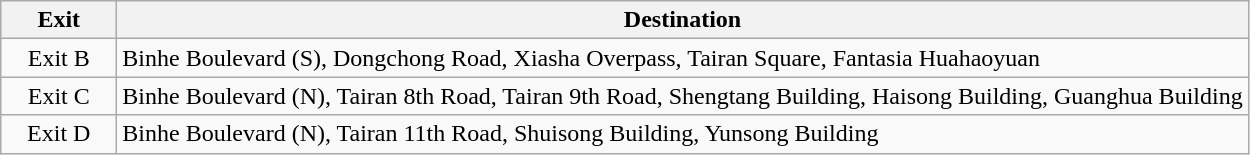<table class="wikitable">
<tr>
<th style="width:70px">Exit</th>
<th>Destination</th>
</tr>
<tr>
<td align="center">Exit B</td>
<td>Binhe Boulevard (S), Dongchong Road, Xiasha Overpass, Tairan Square, Fantasia Huahaoyuan</td>
</tr>
<tr>
<td align="center">Exit C</td>
<td>Binhe Boulevard (N), Tairan 8th Road, Tairan 9th Road, Shengtang Building, Haisong Building, Guanghua Building</td>
</tr>
<tr>
<td align="center">Exit D</td>
<td>Binhe Boulevard (N), Tairan 11th Road, Shuisong Building, Yunsong Building</td>
</tr>
</table>
